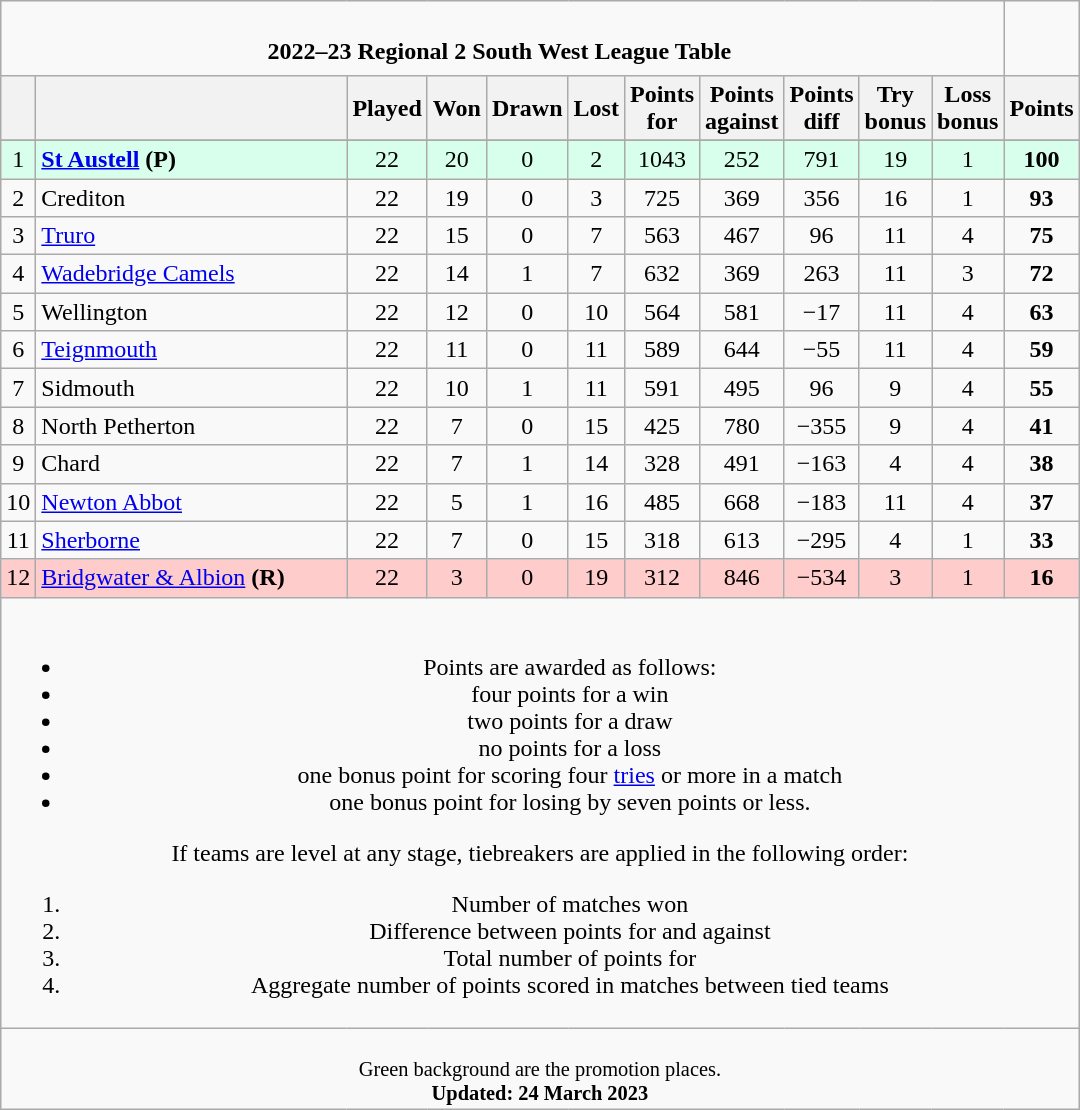<table class="wikitable" style="text-align: center;">
<tr>
<td colspan="11" cellpadding="0" cellspacing="0"><br><table border="0" width="100%" cellpadding="0" cellspacing="0">
<tr>
<td width=20% style="border:0px"></td>
<td style="border:0px"><strong> 2022–23 Regional 2 South West League Table</strong> </td>
<td width=20% style="border:0px"></td>
</tr>
</table>
</td>
</tr>
<tr>
<th bgcolor="#efefef" width="10"></th>
<th bgcolor="#efefef" width="200"></th>
<th bgcolor="#efefef" width="20">Played</th>
<th bgcolor="#efefef" width="20">Won</th>
<th bgcolor="#efefef" width="20">Drawn</th>
<th bgcolor="#efefef" width="20">Lost</th>
<th bgcolor="#efefef" width="20">Points for</th>
<th bgcolor="#efefef" width="20">Points against</th>
<th bgcolor="#efefef" width="20">Points diff</th>
<th bgcolor="#efefef" width="20">Try bonus</th>
<th bgcolor="#efefef" width="20">Loss bonus</th>
<th bgcolor="#efefef" width="20">Points</th>
</tr>
<tr bgcolor=#d8ffeb align=center>
</tr>
<tr bgcolor=#d8ffeb align=center>
<td>1</td>
<td align=left><strong><a href='#'>St Austell</a></strong> <strong>(P)</strong></td>
<td>22</td>
<td>20</td>
<td>0</td>
<td>2</td>
<td>1043</td>
<td>252</td>
<td>791</td>
<td>19</td>
<td>1</td>
<td><strong>100</strong></td>
</tr>
<tr>
<td>2</td>
<td align=left>Crediton</td>
<td>22</td>
<td>19</td>
<td>0</td>
<td>3</td>
<td>725</td>
<td>369</td>
<td>356</td>
<td>16</td>
<td>1</td>
<td><strong>93</strong></td>
</tr>
<tr>
<td>3</td>
<td align=left><a href='#'>Truro</a></td>
<td>22</td>
<td>15</td>
<td>0</td>
<td>7</td>
<td>563</td>
<td>467</td>
<td>96</td>
<td>11</td>
<td>4</td>
<td><strong>75</strong></td>
</tr>
<tr>
<td>4</td>
<td align=left><a href='#'>Wadebridge Camels</a></td>
<td>22</td>
<td>14</td>
<td>1</td>
<td>7</td>
<td>632</td>
<td>369</td>
<td>263</td>
<td>11</td>
<td>3</td>
<td><strong>72</strong></td>
</tr>
<tr>
<td>5</td>
<td align=left>Wellington</td>
<td>22</td>
<td>12</td>
<td>0</td>
<td>10</td>
<td>564</td>
<td>581</td>
<td>−17</td>
<td>11</td>
<td>4</td>
<td><strong>63</strong></td>
</tr>
<tr>
<td>6</td>
<td align=left><a href='#'>Teignmouth</a></td>
<td>22</td>
<td>11</td>
<td>0</td>
<td>11</td>
<td>589</td>
<td>644</td>
<td>−55</td>
<td>11</td>
<td>4</td>
<td><strong>59</strong></td>
</tr>
<tr>
<td>7</td>
<td align=left>Sidmouth</td>
<td>22</td>
<td>10</td>
<td>1</td>
<td>11</td>
<td>591</td>
<td>495</td>
<td>96</td>
<td>9</td>
<td>4</td>
<td><strong>55</strong></td>
</tr>
<tr>
<td>8</td>
<td align=left>North Petherton</td>
<td>22</td>
<td>7</td>
<td>0</td>
<td>15</td>
<td>425</td>
<td>780</td>
<td>−355</td>
<td>9</td>
<td>4</td>
<td><strong>41</strong></td>
</tr>
<tr>
<td>9</td>
<td align=left>Chard</td>
<td>22</td>
<td>7</td>
<td>1</td>
<td>14</td>
<td>328</td>
<td>491</td>
<td>−163</td>
<td>4</td>
<td>4</td>
<td><strong>38</strong></td>
</tr>
<tr>
<td>10</td>
<td align=left><a href='#'>Newton Abbot</a></td>
<td>22</td>
<td>5</td>
<td>1</td>
<td>16</td>
<td>485</td>
<td>668</td>
<td>−183</td>
<td>11</td>
<td>4</td>
<td><strong>37</strong></td>
</tr>
<tr>
<td>11</td>
<td align=left><a href='#'>Sherborne</a></td>
<td>22</td>
<td>7</td>
<td>0</td>
<td>15</td>
<td>318</td>
<td>613</td>
<td>−295</td>
<td>4</td>
<td>1</td>
<td><strong>33</strong></td>
</tr>
<tr bgcolor=#ffcccc>
<td>12</td>
<td align=left><a href='#'>Bridgwater & Albion</a> <strong>(R)</strong></td>
<td>22</td>
<td>3</td>
<td>0</td>
<td>19</td>
<td>312</td>
<td>846</td>
<td>−534</td>
<td>3</td>
<td>1</td>
<td><strong>16</strong></td>
</tr>
<tr>
<td colspan="15"><br><ul><li>Points are awarded as follows:</li><li>four points for a win</li><li>two points for a draw</li><li>no points for a loss</li><li>one bonus point for scoring four <a href='#'>tries</a> or more in a match</li><li>one bonus point for losing by seven points or less.</li></ul>If teams are level at any stage, tiebreakers are applied in the following order:<ol><li>Number of matches won</li><li>Difference between points for and against</li><li>Total number of points for</li><li>Aggregate number of points scored in matches between tied teams</li></ol></td>
</tr>
<tr |align=left|>
<td colspan="15" style="border:0px;font-size:85%;"><br><span>Green background</span> are the promotion places.
<br>
<strong>Updated: 24 March 2023</strong></td>
</tr>
<tr |align=left|>
</tr>
</table>
